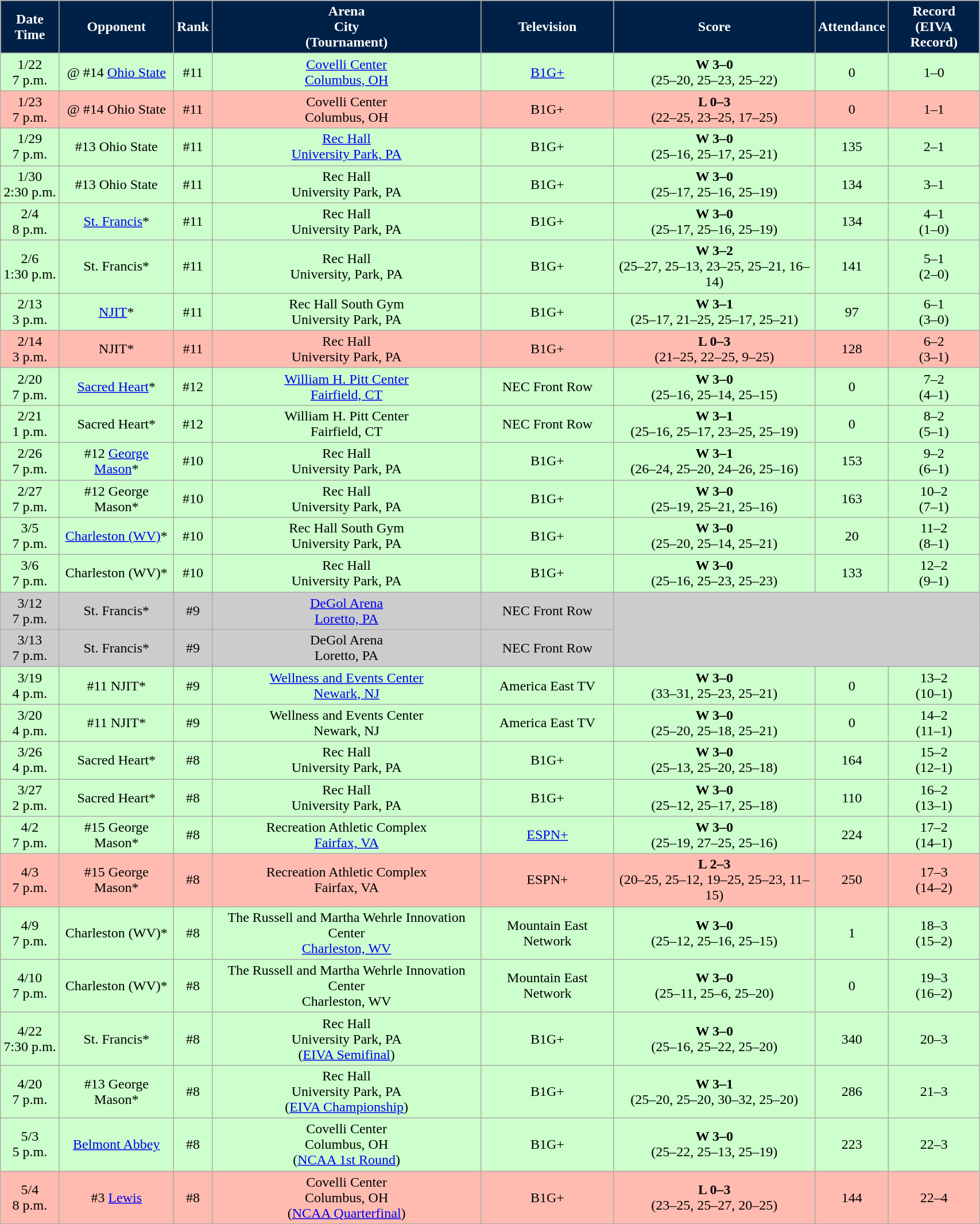<table class="wikitable sortable" style="width:90%">
<tr>
<th style="background:#002147; color:#FFFFFF;" scope="col">Date<br>Time</th>
<th style="background:#002147; color:#FFFFFF;" scope="col">Opponent</th>
<th style="background:#002147; color:#FFFFFF;" scope="col">Rank</th>
<th style="background:#002147; color:#FFFFFF;" scope="col">Arena<br>City<br>(Tournament)</th>
<th style="background:#002147; color:#FFFFFF;" scope="col">Television</th>
<th style="background:#002147; color:#FFFFFF;" scope="col">Score</th>
<th style="background:#002147; color:#FFFFFF;" scope="col">Attendance</th>
<th style="background:#002147; color:#FFFFFF;" scope="col">Record<br>(EIVA Record)</th>
</tr>
<tr align="center" bgcolor="#ccffcc">
<td>1/22<br>7 p.m.</td>
<td>@ #14 <a href='#'>Ohio State</a></td>
<td>#11</td>
<td><a href='#'>Covelli Center</a><br><a href='#'>Columbus, OH</a></td>
<td><a href='#'>B1G+</a></td>
<td><strong>W 3–0</strong><br>(25–20, 25–23, 25–22)</td>
<td>0</td>
<td>1–0</td>
</tr>
<tr align="center" bgcolor="#ffbbb">
<td>1/23<br>7 p.m.</td>
<td>@ #14 Ohio State</td>
<td>#11</td>
<td>Covelli Center<br>Columbus, OH</td>
<td>B1G+</td>
<td><strong>L 0–3</strong><br>(22–25, 23–25, 17–25)</td>
<td>0</td>
<td>1–1</td>
</tr>
<tr align="center" bgcolor="#ccffcc">
<td>1/29<br>7 p.m.</td>
<td>#13 Ohio State</td>
<td>#11</td>
<td><a href='#'>Rec Hall</a><br><a href='#'>University Park, PA</a></td>
<td>B1G+</td>
<td><strong>W 3–0</strong><br>(25–16, 25–17, 25–21)</td>
<td>135</td>
<td>2–1</td>
</tr>
<tr align="center" bgcolor="#ccffcc">
<td>1/30<br>2:30 p.m.</td>
<td>#13 Ohio State</td>
<td>#11</td>
<td>Rec Hall<br>University Park, PA</td>
<td>B1G+</td>
<td><strong>W 3–0</strong><br>(25–17, 25–16, 25–19)</td>
<td>134</td>
<td>3–1</td>
</tr>
<tr align="center" bgcolor="#ccffcc">
<td>2/4<br>8 p.m.</td>
<td><a href='#'>St. Francis</a>*</td>
<td>#11</td>
<td>Rec Hall<br>University Park, PA</td>
<td>B1G+</td>
<td><strong>W 3–0</strong><br>(25–17, 25–16, 25–19)</td>
<td>134</td>
<td>4–1<br>(1–0)</td>
</tr>
<tr align="center" bgcolor="#ccffcc">
<td>2/6<br>1:30 p.m.</td>
<td>St. Francis*</td>
<td>#11</td>
<td>Rec Hall<br>University, Park, PA</td>
<td>B1G+</td>
<td><strong>W 3–2</strong><br>(25–27, 25–13, 23–25, 25–21, 16–14)</td>
<td>141</td>
<td>5–1<br>(2–0)</td>
</tr>
<tr align="center" bgcolor="#ccffcc">
<td>2/13<br>3 p.m.</td>
<td><a href='#'>NJIT</a>*</td>
<td>#11</td>
<td>Rec Hall South Gym<br>University Park, PA</td>
<td>B1G+</td>
<td><strong>W 3–1</strong><br>(25–17, 21–25, 25–17, 25–21)</td>
<td>97</td>
<td>6–1<br>(3–0)</td>
</tr>
<tr align="center" bgcolor="#ffbbb">
<td>2/14<br>3 p.m.</td>
<td>NJIT*</td>
<td>#11</td>
<td>Rec Hall<br>University Park, PA</td>
<td>B1G+</td>
<td><strong>L 0–3</strong><br>(21–25, 22–25, 9–25)</td>
<td>128</td>
<td>6–2<br>(3–1)</td>
</tr>
<tr align="center" bgcolor="#ccffcc">
<td>2/20<br>7 p.m.</td>
<td><a href='#'>Sacred Heart</a>*</td>
<td>#12</td>
<td><a href='#'>William H. Pitt Center</a><br><a href='#'>Fairfield, CT</a></td>
<td>NEC Front Row</td>
<td><strong>W 3–0</strong><br>(25–16, 25–14, 25–15)</td>
<td>0</td>
<td>7–2<br>(4–1)</td>
</tr>
<tr align="center" bgcolor="#ccffcc">
<td>2/21<br>1 p.m.</td>
<td>Sacred Heart*</td>
<td>#12</td>
<td>William H. Pitt Center<br>Fairfield, CT</td>
<td>NEC Front Row</td>
<td><strong>W 3–1</strong><br>(25–16, 25–17, 23–25, 25–19)</td>
<td>0</td>
<td>8–2<br>(5–1)</td>
</tr>
<tr align="center" bgcolor="#ccffcc">
<td>2/26<br>7 p.m.</td>
<td>#12 <a href='#'>George Mason</a>*</td>
<td>#10</td>
<td>Rec Hall<br>University Park, PA</td>
<td>B1G+</td>
<td><strong>W 3–1</strong><br>(26–24, 25–20, 24–26, 25–16)</td>
<td>153</td>
<td>9–2<br>(6–1)</td>
</tr>
<tr align="center" bgcolor="#ccffcc">
<td>2/27<br>7 p.m.</td>
<td>#12 George Mason*</td>
<td>#10</td>
<td>Rec Hall<br>University Park, PA</td>
<td>B1G+</td>
<td><strong>W 3–0</strong><br>(25–19, 25–21, 25–16)</td>
<td>163</td>
<td>10–2<br>(7–1)</td>
</tr>
<tr align="center" bgcolor="#ccffcc">
<td>3/5<br>7 p.m.</td>
<td><a href='#'>Charleston (WV)</a>*</td>
<td>#10</td>
<td>Rec Hall South Gym<br>University Park, PA</td>
<td>B1G+</td>
<td><strong>W 3–0</strong><br>(25–20, 25–14, 25–21)</td>
<td>20</td>
<td>11–2<br>(8–1)</td>
</tr>
<tr align="center" bgcolor="#ccffcc">
<td>3/6<br>7 p.m.</td>
<td>Charleston (WV)*</td>
<td>#10</td>
<td>Rec Hall<br>University Park, PA</td>
<td>B1G+</td>
<td><strong>W 3–0</strong><br>(25–16, 25–23, 25–23)</td>
<td>133</td>
<td>12–2<br>(9–1)</td>
</tr>
<tr align="center" bgcolor="CCCCCC">
<td>3/12<br>7 p.m.</td>
<td>St. Francis*</td>
<td>#9</td>
<td><a href='#'>DeGol Arena</a><br><a href='#'>Loretto, PA</a></td>
<td>NEC Front Row</td>
<td rowspan="2" colspan=3></td>
</tr>
<tr align="center" bgcolor="CCCCCC">
<td>3/13<br>7 p.m.</td>
<td>St. Francis*</td>
<td>#9</td>
<td>DeGol Arena<br>Loretto, PA</td>
<td>NEC Front Row</td>
</tr>
<tr align="center" bgcolor="#ccffcc">
<td>3/19<br>4 p.m.</td>
<td>#11 NJIT*</td>
<td>#9</td>
<td><a href='#'>Wellness and Events Center</a><br><a href='#'>Newark, NJ</a></td>
<td>America East TV</td>
<td><strong>W 3–0</strong><br>(33–31, 25–23, 25–21)</td>
<td>0</td>
<td>13–2<br>(10–1)</td>
</tr>
<tr align="center" bgcolor="#ccffcc">
<td>3/20<br>4 p.m.</td>
<td>#11 NJIT*</td>
<td>#9</td>
<td>Wellness and Events Center<br>Newark, NJ</td>
<td>America East TV</td>
<td><strong>W 3–0</strong><br>(25–20, 25–18, 25–21)</td>
<td>0</td>
<td>14–2<br>(11–1)</td>
</tr>
<tr align="center" bgcolor="#ccffcc">
<td>3/26<br>4 p.m.</td>
<td>Sacred Heart*</td>
<td>#8</td>
<td>Rec Hall<br>University Park, PA</td>
<td>B1G+</td>
<td><strong>W 3–0</strong><br>(25–13, 25–20, 25–18)</td>
<td>164</td>
<td>15–2<br>(12–1)</td>
</tr>
<tr align="center" bgcolor="#ccffcc">
<td>3/27<br>2 p.m.</td>
<td>Sacred Heart*</td>
<td>#8</td>
<td>Rec Hall<br>University Park, PA</td>
<td>B1G+</td>
<td><strong>W 3–0</strong><br>(25–12, 25–17, 25–18)</td>
<td>110</td>
<td>16–2<br>(13–1)</td>
</tr>
<tr align="center" bgcolor="#ccffcc">
<td>4/2<br>7 p.m.</td>
<td>#15 George Mason*</td>
<td>#8</td>
<td>Recreation Athletic Complex<br><a href='#'>Fairfax, VA</a></td>
<td><a href='#'>ESPN+</a></td>
<td><strong>W 3–0</strong><br>(25–19, 27–25, 25–16)</td>
<td>224</td>
<td>17–2<br>(14–1)</td>
</tr>
<tr align="center" bgcolor="#ffbbb">
<td>4/3<br>7 p.m.</td>
<td>#15 George Mason*</td>
<td>#8</td>
<td>Recreation Athletic Complex<br>Fairfax, VA</td>
<td>ESPN+</td>
<td><strong>L 2–3</strong><br>(20–25, 25–12, 19–25, 25–23, 11–15)</td>
<td>250</td>
<td>17–3<br>(14–2)</td>
</tr>
<tr align="center" bgcolor="#ccffcc">
<td>4/9<br>7 p.m.</td>
<td>Charleston (WV)*</td>
<td>#8</td>
<td>The Russell and Martha Wehrle Innovation Center<br><a href='#'>Charleston, WV</a></td>
<td>Mountain East Network</td>
<td><strong>W 3–0</strong><br>(25–12, 25–16, 25–15)</td>
<td>1</td>
<td>18–3<br>(15–2)</td>
</tr>
<tr align="center" bgcolor="#ccffcc">
<td>4/10<br>7 p.m.</td>
<td>Charleston (WV)*</td>
<td>#8</td>
<td>The Russell and Martha Wehrle Innovation Center<br>Charleston, WV</td>
<td>Mountain East Network</td>
<td><strong>W 3–0</strong><br>(25–11, 25–6, 25–20)</td>
<td>0</td>
<td>19–3<br>(16–2)</td>
</tr>
<tr align="center" bgcolor="#ccffcc">
<td>4/22<br>7:30 p.m.</td>
<td>St. Francis*</td>
<td>#8</td>
<td>Rec Hall<br>University Park, PA<br>(<a href='#'>EIVA Semifinal</a>)</td>
<td>B1G+</td>
<td><strong>W 3–0</strong><br>(25–16, 25–22, 25–20)</td>
<td>340</td>
<td>20–3</td>
</tr>
<tr align="center" bgcolor="#ccffcc">
<td>4/20<br>7 p.m.</td>
<td>#13 George Mason*</td>
<td>#8</td>
<td>Rec Hall<br>University Park, PA<br>(<a href='#'>EIVA Championship</a>)</td>
<td>B1G+</td>
<td><strong>W 3–1</strong><br>(25–20, 25–20, 30–32, 25–20)</td>
<td>286</td>
<td>21–3</td>
</tr>
<tr align="center" bgcolor="#ccffcc">
<td>5/3<br>5 p.m.</td>
<td><a href='#'>Belmont Abbey</a></td>
<td>#8</td>
<td>Covelli Center<br>Columbus, OH<br>(<a href='#'>NCAA 1st Round</a>)</td>
<td>B1G+</td>
<td><strong>W 3–0</strong><br>(25–22, 25–13, 25–19)</td>
<td>223</td>
<td>22–3</td>
</tr>
<tr align="center" bgcolor="#ffbbb">
<td>5/4<br>8 p.m.</td>
<td>#3 <a href='#'>Lewis</a></td>
<td>#8</td>
<td>Covelli Center<br>Columbus, OH<br>(<a href='#'>NCAA Quarterfinal</a>)</td>
<td>B1G+</td>
<td><strong>L 0–3</strong><br>(23–25, 25–27, 20–25)</td>
<td>144</td>
<td>22–4</td>
</tr>
</table>
